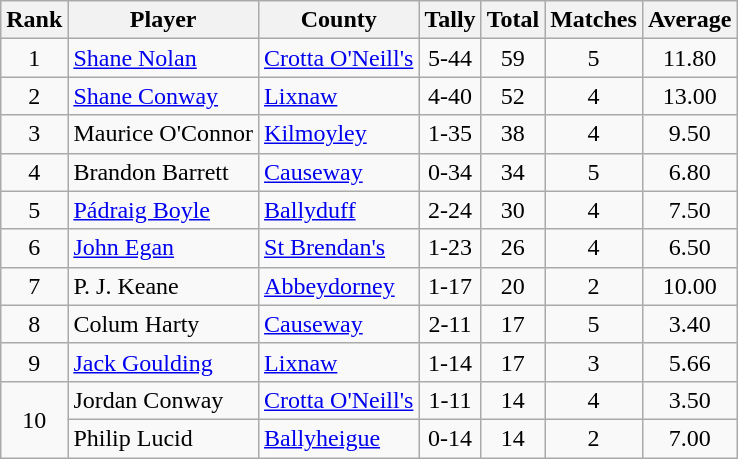<table class="wikitable">
<tr>
<th>Rank</th>
<th>Player</th>
<th>County</th>
<th>Tally</th>
<th>Total</th>
<th>Matches</th>
<th>Average</th>
</tr>
<tr>
<td rowspan=1 align=center>1</td>
<td><a href='#'>Shane Nolan</a></td>
<td><a href='#'>Crotta O'Neill's</a></td>
<td align=center>5-44</td>
<td align=center>59</td>
<td align=center>5</td>
<td align=center>11.80</td>
</tr>
<tr>
<td rowspan=1 align=center>2</td>
<td><a href='#'>Shane Conway</a></td>
<td><a href='#'>Lixnaw</a></td>
<td align=center>4-40</td>
<td align=center>52</td>
<td align=center>4</td>
<td align=center>13.00</td>
</tr>
<tr>
<td rowspan=1 align=center>3</td>
<td>Maurice O'Connor</td>
<td><a href='#'>Kilmoyley</a></td>
<td align=center>1-35</td>
<td align=center>38</td>
<td align=center>4</td>
<td align=center>9.50</td>
</tr>
<tr>
<td rowspan=1 align=center>4</td>
<td>Brandon Barrett</td>
<td><a href='#'>Causeway</a></td>
<td align=center>0-34</td>
<td align=center>34</td>
<td align=center>5</td>
<td align=center>6.80</td>
</tr>
<tr>
<td rowspan=1 align=center>5</td>
<td><a href='#'>Pádraig Boyle</a></td>
<td><a href='#'>Ballyduff</a></td>
<td align=center>2-24</td>
<td align=center>30</td>
<td align=center>4</td>
<td align=center>7.50</td>
</tr>
<tr>
<td rowspan=1 align=center>6</td>
<td><a href='#'>John Egan</a></td>
<td><a href='#'>St Brendan's</a></td>
<td align=center>1-23</td>
<td align=center>26</td>
<td align=center>4</td>
<td align=center>6.50</td>
</tr>
<tr>
<td rowspan=1 align=center>7</td>
<td>P. J. Keane</td>
<td><a href='#'>Abbeydorney</a></td>
<td align=center>1-17</td>
<td align=center>20</td>
<td align=center>2</td>
<td align=center>10.00</td>
</tr>
<tr>
<td rowspan=1 align=center>8</td>
<td>Colum Harty</td>
<td><a href='#'>Causeway</a></td>
<td align=center>2-11</td>
<td align=center>17</td>
<td align=center>5</td>
<td align=center>3.40</td>
</tr>
<tr>
<td rowspan=1 align=center>9</td>
<td><a href='#'>Jack Goulding</a></td>
<td><a href='#'>Lixnaw</a></td>
<td align=center>1-14</td>
<td align=center>17</td>
<td align=center>3</td>
<td align=center>5.66</td>
</tr>
<tr>
<td rowspan=2 align=center>10</td>
<td>Jordan Conway</td>
<td><a href='#'>Crotta O'Neill's</a></td>
<td align=center>1-11</td>
<td align=center>14</td>
<td align=center>4</td>
<td align=center>3.50</td>
</tr>
<tr>
<td>Philip Lucid</td>
<td><a href='#'>Ballyheigue</a></td>
<td align=center>0-14</td>
<td align=center>14</td>
<td align=center>2</td>
<td align=center>7.00</td>
</tr>
</table>
